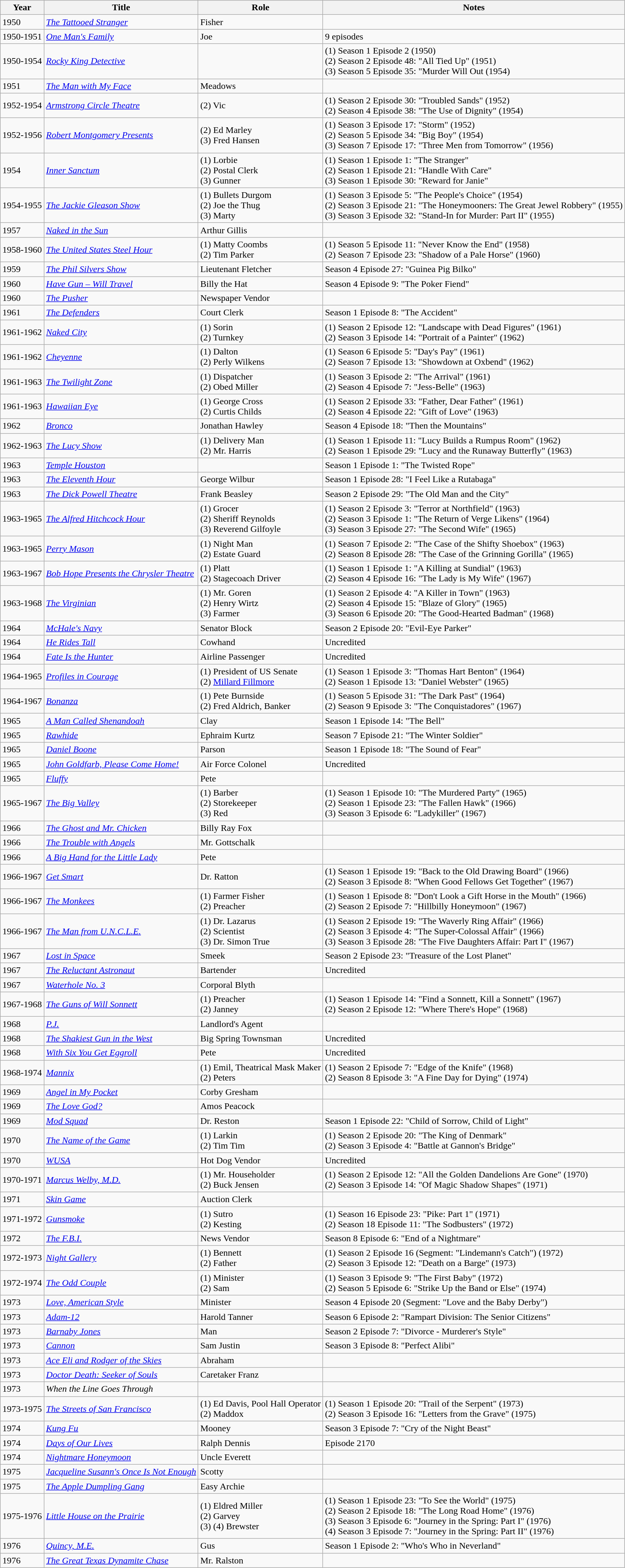<table class="wikitable">
<tr>
<th>Year</th>
<th>Title</th>
<th>Role</th>
<th>Notes</th>
</tr>
<tr>
<td>1950</td>
<td><em><a href='#'>The Tattooed Stranger</a></em></td>
<td>Fisher</td>
<td></td>
</tr>
<tr>
<td>1950-1951</td>
<td><em><a href='#'>One Man's Family</a></em></td>
<td>Joe</td>
<td>9 episodes</td>
</tr>
<tr>
<td>1950-1954</td>
<td><em><a href='#'>Rocky King Detective</a></em></td>
<td></td>
<td>(1) Season 1 Episode 2 (1950)<br>(2) Season 2 Episode 48: "All Tied Up" (1951)<br>(3) Season 5 Episode 35: "Murder Will Out (1954)</td>
</tr>
<tr>
<td>1951</td>
<td><em><a href='#'>The Man with My Face</a></em></td>
<td>Meadows</td>
<td></td>
</tr>
<tr>
<td>1952-1954</td>
<td><em><a href='#'>Armstrong Circle Theatre</a></em></td>
<td>(2) Vic</td>
<td>(1) Season 2 Episode 30: "Troubled Sands" (1952)<br>(2) Season 4 Episode 38: "The Use of Dignity" (1954)</td>
</tr>
<tr>
<td>1952-1956</td>
<td><em><a href='#'>Robert Montgomery Presents</a></em></td>
<td>(2) Ed Marley<br>(3) Fred Hansen</td>
<td>(1) Season 3 Episode 17: "Storm" (1952)<br>(2) Season 5 Episode 34: "Big Boy" (1954)<br>(3) Season 7 Episode 17: "Three Men from Tomorrow" (1956)</td>
</tr>
<tr>
<td>1954</td>
<td><em><a href='#'>Inner Sanctum</a></em></td>
<td>(1) Lorbie<br>(2) Postal Clerk<br>(3) Gunner</td>
<td>(1) Season 1 Episode 1: "The Stranger"<br>(2) Season 1 Episode 21: "Handle With Care"<br>(3) Season 1 Episode 30: "Reward for Janie"</td>
</tr>
<tr>
<td>1954-1955</td>
<td><em><a href='#'>The Jackie Gleason Show</a></em></td>
<td>(1) Bullets Durgom<br>(2) Joe the Thug<br>(3) Marty</td>
<td>(1) Season 3 Episode 5: "The People's Choice" (1954)<br>(2) Season 3 Episode 21: "The Honeymooners: The Great Jewel Robbery" (1955)<br>(3) Season 3 Episode 32: "Stand-In for Murder: Part II" (1955)</td>
</tr>
<tr>
<td>1957</td>
<td><em><a href='#'>Naked in the Sun</a></em></td>
<td>Arthur Gillis</td>
<td></td>
</tr>
<tr>
<td>1958-1960</td>
<td><em><a href='#'>The United States Steel Hour</a></em></td>
<td>(1) Matty Coombs<br>(2) Tim Parker</td>
<td>(1) Season 5 Episode 11: "Never Know the End" (1958)<br>(2) Season 7 Episode 23: "Shadow of a Pale Horse" (1960)</td>
</tr>
<tr>
<td>1959</td>
<td><em><a href='#'>The Phil Silvers Show</a></em></td>
<td>Lieutenant Fletcher</td>
<td>Season 4 Episode 27: "Guinea Pig Bilko"</td>
</tr>
<tr>
<td>1960</td>
<td><em><a href='#'>Have Gun – Will Travel</a></em></td>
<td>Billy the Hat</td>
<td>Season 4 Episode 9: "The Poker Fiend"</td>
</tr>
<tr>
<td>1960</td>
<td><em><a href='#'>The Pusher</a></em></td>
<td>Newspaper Vendor</td>
<td></td>
</tr>
<tr>
<td>1961</td>
<td><em><a href='#'>The Defenders</a></em></td>
<td>Court Clerk</td>
<td>Season 1 Episode 8: "The Accident"</td>
</tr>
<tr>
<td>1961-1962</td>
<td><em><a href='#'>Naked City</a></em></td>
<td>(1) Sorin<br>(2) Turnkey</td>
<td>(1) Season 2 Episode 12: "Landscape with Dead Figures" (1961)<br>(2) Season 3 Episode 14: "Portrait of a Painter" (1962)</td>
</tr>
<tr>
<td>1961-1962</td>
<td><em><a href='#'>Cheyenne</a></em></td>
<td>(1) Dalton<br>(2) Perly Wilkens</td>
<td>(1) Season 6 Episode 5: "Day's Pay" (1961)<br>(2) Season 7 Episode 13: "Showdown at Oxbend" (1962)</td>
</tr>
<tr>
<td>1961-1963</td>
<td><em><a href='#'>The Twilight Zone</a></em></td>
<td>(1) Dispatcher<br>(2) Obed Miller</td>
<td>(1) Season 3 Episode 2: "The Arrival" (1961)<br>(2) Season 4 Episode 7: "Jess-Belle" (1963)</td>
</tr>
<tr>
<td>1961-1963</td>
<td><em><a href='#'>Hawaiian Eye</a></em></td>
<td>(1) George Cross<br>(2) Curtis Childs</td>
<td>(1) Season 2 Episode 33: "Father, Dear Father" (1961)<br>(2) Season 4 Episode 22: "Gift of Love" (1963)</td>
</tr>
<tr>
<td>1962</td>
<td><em><a href='#'>Bronco</a></em></td>
<td>Jonathan Hawley</td>
<td>Season 4 Episode 18: "Then the Mountains"</td>
</tr>
<tr>
<td>1962-1963</td>
<td><em><a href='#'>The Lucy Show</a></em></td>
<td>(1) Delivery Man<br>(2) Mr. Harris</td>
<td>(1) Season 1 Episode 11: "Lucy Builds a Rumpus Room" (1962)<br>(2) Season 1 Episode 29: "Lucy and the Runaway Butterfly" (1963)</td>
</tr>
<tr>
<td>1963</td>
<td><em><a href='#'>Temple Houston</a></em></td>
<td></td>
<td>Season 1 Episode 1: "The Twisted Rope"</td>
</tr>
<tr>
<td>1963</td>
<td><em><a href='#'>The Eleventh Hour</a></em></td>
<td>George Wilbur</td>
<td>Season 1 Episode 28: "I Feel Like a Rutabaga"</td>
</tr>
<tr>
<td>1963</td>
<td><em><a href='#'>The Dick Powell Theatre</a></em></td>
<td>Frank Beasley</td>
<td>Season 2 Episode 29: "The Old Man and the City"</td>
</tr>
<tr>
<td>1963-1965</td>
<td><em><a href='#'>The Alfred Hitchcock Hour</a></em></td>
<td>(1) Grocer<br>(2) Sheriff Reynolds<br>(3) Reverend Gilfoyle</td>
<td>(1) Season 2 Episode 3: "Terror at Northfield" (1963)<br>(2) Season 3 Episode 1: "The Return of Verge Likens" (1964)<br>(3) Season 3 Episode 27: "The Second Wife" (1965)</td>
</tr>
<tr>
<td>1963-1965</td>
<td><em><a href='#'>Perry Mason</a></em></td>
<td>(1) Night Man<br>(2) Estate Guard</td>
<td>(1) Season 7 Episode 2: "The Case of the Shifty Shoebox" (1963)<br>(2) Season 8 Episode 28: "The Case of the Grinning Gorilla" (1965)</td>
</tr>
<tr>
<td>1963-1967</td>
<td><em><a href='#'>Bob Hope Presents the Chrysler Theatre</a></em></td>
<td>(1) Platt<br>(2) Stagecoach Driver</td>
<td>(1) Season 1 Episode 1: "A Killing at Sundial" (1963)<br>(2) Season 4 Episode 16: "The Lady is My Wife" (1967)</td>
</tr>
<tr>
<td>1963-1968</td>
<td><em><a href='#'>The Virginian</a></em></td>
<td>(1) Mr. Goren<br>(2) Henry Wirtz<br>(3) Farmer</td>
<td>(1) Season 2 Episode 4: "A Killer in Town" (1963)<br>(2) Season 4 Episode 15: "Blaze of Glory" (1965)<br>(3) Season 6 Episode 20: "The Good-Hearted Badman" (1968)</td>
</tr>
<tr>
<td>1964</td>
<td><em><a href='#'>McHale's Navy</a></em></td>
<td>Senator Block</td>
<td>Season 2 Episode 20: "Evil-Eye Parker"</td>
</tr>
<tr>
<td>1964</td>
<td><em><a href='#'>He Rides Tall</a></em></td>
<td>Cowhand</td>
<td>Uncredited</td>
</tr>
<tr>
<td>1964</td>
<td><em><a href='#'>Fate Is the Hunter</a></em></td>
<td>Airline Passenger</td>
<td>Uncredited</td>
</tr>
<tr>
<td>1964-1965</td>
<td><em><a href='#'>Profiles in Courage</a></em></td>
<td>(1) President of US Senate<br>(2) <a href='#'>Millard Fillmore</a></td>
<td>(1) Season 1 Episode 3: "Thomas Hart Benton" (1964)<br>(2) Season 1 Episode 13: "Daniel Webster" (1965)</td>
</tr>
<tr>
<td>1964-1967</td>
<td><em><a href='#'>Bonanza</a></em></td>
<td>(1) Pete Burnside<br>(2) Fred Aldrich, Banker</td>
<td>(1) Season 5 Episode 31: "The Dark Past" (1964)<br>(2) Season 9 Episode 3: "The Conquistadores" (1967)</td>
</tr>
<tr>
<td>1965</td>
<td><em><a href='#'>A Man Called Shenandoah</a></em></td>
<td>Clay</td>
<td>Season 1 Episode 14: "The Bell"</td>
</tr>
<tr>
<td>1965</td>
<td><em><a href='#'>Rawhide</a></em></td>
<td>Ephraim Kurtz</td>
<td>Season 7 Episode 21: "The Winter Soldier"</td>
</tr>
<tr>
<td>1965</td>
<td><em><a href='#'>Daniel Boone</a></em></td>
<td>Parson</td>
<td>Season 1 Episode 18: "The Sound of Fear"</td>
</tr>
<tr>
<td>1965</td>
<td><em><a href='#'>John Goldfarb, Please Come Home!</a></em></td>
<td>Air Force Colonel</td>
<td>Uncredited</td>
</tr>
<tr>
<td>1965</td>
<td><em><a href='#'>Fluffy</a></em></td>
<td>Pete</td>
<td></td>
</tr>
<tr>
<td>1965-1967</td>
<td><em><a href='#'>The Big Valley</a></em></td>
<td>(1) Barber<br>(2) Storekeeper<br>(3) Red</td>
<td>(1) Season 1 Episode 10: "The Murdered Party" (1965)<br>(2) Season 1 Episode 23: "The Fallen Hawk" (1966)<br>(3) Season 3 Episode 6: "Ladykiller" (1967)</td>
</tr>
<tr>
<td>1966</td>
<td><em><a href='#'>The Ghost and Mr. Chicken</a></em></td>
<td>Billy Ray Fox</td>
<td></td>
</tr>
<tr>
<td>1966</td>
<td><em><a href='#'>The Trouble with Angels</a></em></td>
<td>Mr. Gottschalk</td>
<td></td>
</tr>
<tr>
<td>1966</td>
<td><em><a href='#'>A Big Hand for the Little Lady</a></em></td>
<td>Pete</td>
<td></td>
</tr>
<tr>
<td>1966-1967</td>
<td><em><a href='#'>Get Smart</a></em></td>
<td>Dr. Ratton</td>
<td>(1) Season 1 Episode 19: "Back to the Old Drawing Board" (1966)<br>(2) Season 3 Episode 8: "When Good Fellows Get Together" (1967)</td>
</tr>
<tr>
<td>1966-1967</td>
<td><em><a href='#'>The Monkees</a></em></td>
<td>(1) Farmer Fisher<br>(2) Preacher</td>
<td>(1) Season 1 Episode 8: "Don't Look a Gift Horse in the Mouth" (1966)<br>(2) Season 2 Episode 7: "Hillbilly Honeymoon" (1967)</td>
</tr>
<tr>
<td>1966-1967</td>
<td><em><a href='#'>The Man from U.N.C.L.E.</a></em></td>
<td>(1) Dr. Lazarus<br>(2) Scientist<br>(3) Dr. Simon True</td>
<td>(1) Season 2 Episode 19: "The Waverly Ring Affair" (1966)<br>(2) Season 3 Episode 4: "The Super-Colossal Affair" (1966)<br>(3) Season 3 Episode 28: "The Five Daughters Affair: Part I" (1967)</td>
</tr>
<tr>
<td>1967</td>
<td><em><a href='#'>Lost in Space</a></em></td>
<td>Smeek</td>
<td>Season 2 Episode 23: "Treasure of the Lost Planet"</td>
</tr>
<tr>
<td>1967</td>
<td><em><a href='#'>The Reluctant Astronaut</a></em></td>
<td>Bartender</td>
<td>Uncredited</td>
</tr>
<tr>
<td>1967</td>
<td><em><a href='#'>Waterhole No. 3</a></em></td>
<td>Corporal Blyth</td>
<td></td>
</tr>
<tr>
<td>1967-1968</td>
<td><em><a href='#'>The Guns of Will Sonnett</a></em></td>
<td>(1) Preacher<br>(2) Janney</td>
<td>(1) Season 1 Episode 14: "Find a Sonnett, Kill a Sonnett" (1967)<br>(2) Season 2 Episode 12: "Where There's Hope" (1968)</td>
</tr>
<tr>
<td>1968</td>
<td><em><a href='#'>P.J.</a></em></td>
<td>Landlord's Agent</td>
<td></td>
</tr>
<tr>
<td>1968</td>
<td><em><a href='#'>The Shakiest Gun in the West</a></em></td>
<td>Big Spring Townsman</td>
<td>Uncredited</td>
</tr>
<tr>
<td>1968</td>
<td><em><a href='#'>With Six You Get Eggroll</a></em></td>
<td>Pete</td>
<td>Uncredited</td>
</tr>
<tr>
<td>1968-1974</td>
<td><em><a href='#'>Mannix</a></em></td>
<td>(1) Emil, Theatrical Mask Maker<br>(2) Peters</td>
<td>(1) Season 2 Episode 7: "Edge of the Knife" (1968)<br>(2) Season 8 Episode 3: "A Fine Day for Dying" (1974)</td>
</tr>
<tr>
<td>1969</td>
<td><em><a href='#'>Angel in My Pocket</a></em></td>
<td>Corby Gresham</td>
<td></td>
</tr>
<tr>
<td>1969</td>
<td><em><a href='#'>The Love God?</a></em></td>
<td>Amos Peacock</td>
<td></td>
</tr>
<tr>
<td>1969</td>
<td><em><a href='#'>Mod Squad</a></em></td>
<td>Dr. Reston</td>
<td>Season 1 Episode 22: "Child of Sorrow, Child of Light"</td>
</tr>
<tr>
<td>1970</td>
<td><em><a href='#'>The Name of the Game</a></em></td>
<td>(1) Larkin<br>(2) Tim Tim</td>
<td>(1) Season 2 Episode 20: "The King of Denmark"<br>(2) Season 3 Episode 4: "Battle at Gannon's Bridge"</td>
</tr>
<tr>
<td>1970</td>
<td><em><a href='#'>WUSA</a></em></td>
<td>Hot Dog Vendor</td>
<td>Uncredited</td>
</tr>
<tr>
<td>1970-1971</td>
<td><em><a href='#'>Marcus Welby, M.D.</a></em></td>
<td>(1) Mr. Householder<br>(2) Buck Jensen</td>
<td>(1) Season 2 Episode 12: "All the Golden Dandelions Are Gone" (1970)<br>(2) Season 3 Episode 14: "Of Magic Shadow Shapes" (1971)</td>
</tr>
<tr>
<td>1971</td>
<td><em><a href='#'>Skin Game</a></em></td>
<td>Auction Clerk</td>
<td></td>
</tr>
<tr>
<td>1971-1972</td>
<td><em><a href='#'>Gunsmoke</a></em></td>
<td>(1) Sutro<br>(2) Kesting</td>
<td>(1) Season 16 Episode 23: "Pike: Part 1" (1971)<br>(2) Season 18 Episode 11: "The Sodbusters" (1972)</td>
</tr>
<tr>
<td>1972</td>
<td><em><a href='#'>The F.B.I.</a></em></td>
<td>News Vendor</td>
<td>Season 8 Episode 6: "End of a Nightmare"</td>
</tr>
<tr>
<td>1972-1973</td>
<td><em><a href='#'>Night Gallery</a></em></td>
<td>(1) Bennett<br>(2) Father</td>
<td>(1) Season 2 Episode 16 (Segment: "Lindemann's Catch") (1972)<br>(2) Season 3 Episode 12: "Death on a Barge" (1973)</td>
</tr>
<tr>
<td>1972-1974</td>
<td><em><a href='#'>The Odd Couple</a></em></td>
<td>(1) Minister<br>(2) Sam</td>
<td>(1) Season 3 Episode 9: "The First Baby" (1972)<br>(2) Season 5 Episode 6: "Strike Up the Band or Else" (1974)</td>
</tr>
<tr>
<td>1973</td>
<td><em><a href='#'>Love, American Style</a></em></td>
<td>Minister</td>
<td>Season 4 Episode 20 (Segment: "Love and the Baby Derby")</td>
</tr>
<tr>
<td>1973</td>
<td><em><a href='#'>Adam-12</a></em></td>
<td>Harold Tanner</td>
<td>Season 6 Episode 2: "Rampart Division: The Senior Citizens"</td>
</tr>
<tr>
<td>1973</td>
<td><em><a href='#'>Barnaby Jones</a></em></td>
<td>Man</td>
<td>Season 2 Episode 7: "Divorce - Murderer's Style"</td>
</tr>
<tr>
<td>1973</td>
<td><em><a href='#'>Cannon</a></em></td>
<td>Sam Justin</td>
<td>Season 3 Episode 8: "Perfect Alibi"</td>
</tr>
<tr>
<td>1973</td>
<td><em><a href='#'>Ace Eli and Rodger of the Skies</a></em></td>
<td>Abraham</td>
<td></td>
</tr>
<tr>
<td>1973</td>
<td><em><a href='#'>Doctor Death: Seeker of Souls</a></em></td>
<td>Caretaker Franz</td>
<td></td>
</tr>
<tr>
<td>1973</td>
<td><em>When the Line Goes Through</em></td>
<td></td>
<td></td>
</tr>
<tr>
<td>1973-1975</td>
<td><em><a href='#'>The Streets of San Francisco</a></em></td>
<td>(1) Ed Davis, Pool Hall Operator<br>(2) Maddox</td>
<td>(1) Season 1 Episode 20: "Trail of the Serpent" (1973)<br>(2) Season 3 Episode 16: "Letters from the Grave" (1975)</td>
</tr>
<tr>
<td>1974</td>
<td><em><a href='#'>Kung Fu</a></em></td>
<td>Mooney</td>
<td>Season 3 Episode 7: "Cry of the Night Beast"</td>
</tr>
<tr>
<td>1974</td>
<td><em><a href='#'>Days of Our Lives</a></em></td>
<td>Ralph Dennis</td>
<td>Episode 2170</td>
</tr>
<tr>
<td>1974</td>
<td><em><a href='#'>Nightmare Honeymoon</a></em></td>
<td>Uncle Everett</td>
<td></td>
</tr>
<tr>
<td>1975</td>
<td><em><a href='#'>Jacqueline Susann's Once Is Not Enough</a></em></td>
<td>Scotty</td>
<td></td>
</tr>
<tr>
<td>1975</td>
<td><em><a href='#'>The Apple Dumpling Gang</a></em></td>
<td>Easy Archie</td>
<td></td>
</tr>
<tr>
<td>1975-1976</td>
<td><em><a href='#'>Little House on the Prairie</a></em></td>
<td>(1) Eldred Miller<br>(2) Garvey<br>(3) (4) Brewster</td>
<td>(1) Season 1 Episode 23: "To See the World" (1975)<br>(2) Season 2 Episode 18: "The Long Road Home" (1976)<br>(3) Season 3 Episode 6: "Journey in the Spring: Part I" (1976)<br>(4) Season 3 Episode 7: "Journey in the Spring: Part II" (1976)</td>
</tr>
<tr>
<td>1976</td>
<td><em><a href='#'>Quincy, M.E.</a></em></td>
<td>Gus</td>
<td>Season 1 Episode 2: "Who's Who in Neverland"</td>
</tr>
<tr>
<td>1976</td>
<td><em><a href='#'>The Great Texas Dynamite Chase</a></em></td>
<td>Mr. Ralston</td>
<td></td>
</tr>
</table>
